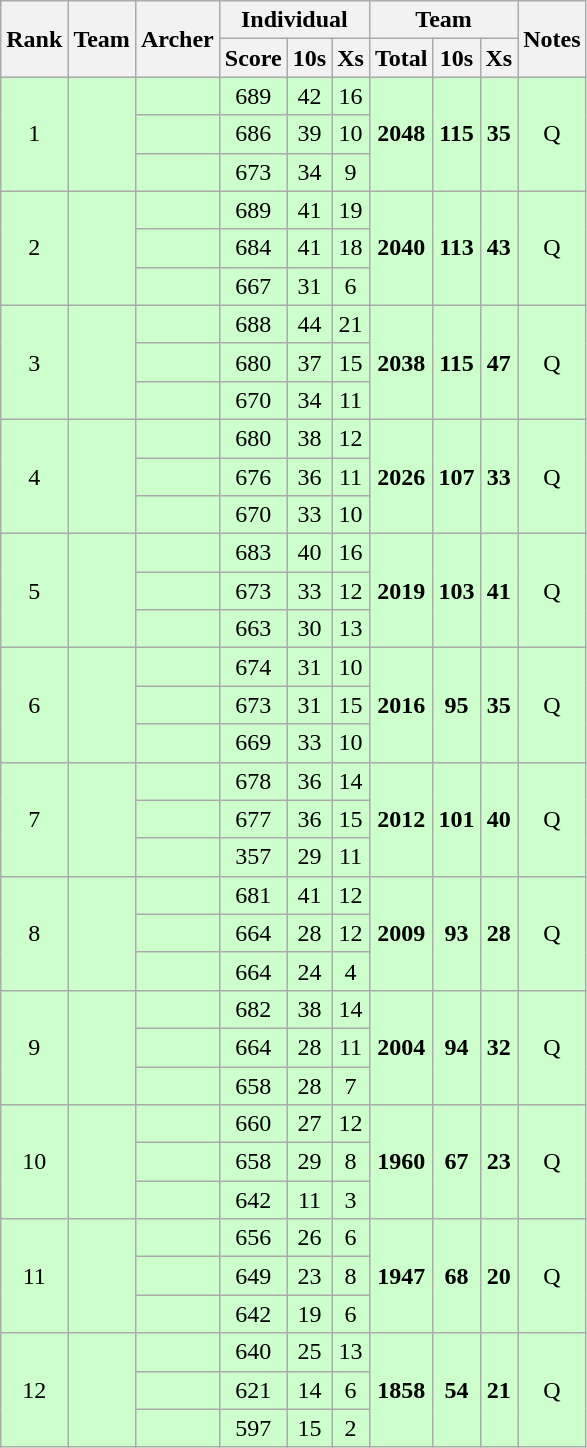<table class="wikitable sortable" style="font-size:100%; text-align:center;">
<tr>
<th rowspan="2">Rank</th>
<th rowspan="2">Team</th>
<th rowspan="2">Archer</th>
<th colspan="3">Individual</th>
<th colspan="3">Team</th>
<th rowspan="2">Notes</th>
</tr>
<tr>
<th>Score</th>
<th>10s</th>
<th>Xs</th>
<th>Total</th>
<th>10s</th>
<th>Xs</th>
</tr>
<tr bgcolor="#ccffcc">
<td rowspan="3">1</td>
<td align="left" rowspan="3"></td>
<td align="left"></td>
<td>689</td>
<td>42</td>
<td>16</td>
<td rowspan="3"><strong>2048</strong></td>
<td rowspan="3"><strong>115</strong></td>
<td rowspan="3"><strong>35</strong></td>
<td rowspan="3">Q</td>
</tr>
<tr bgcolor="#ccffcc">
<td align="left"></td>
<td>686</td>
<td>39</td>
<td>10</td>
</tr>
<tr bgcolor="#ccffcc">
<td align="left"></td>
<td>673</td>
<td>34</td>
<td>9</td>
</tr>
<tr bgcolor="#ccffcc">
<td rowspan="3">2</td>
<td align="left" rowspan="3"></td>
<td align="left"></td>
<td>689</td>
<td>41</td>
<td>19</td>
<td rowspan="3"><strong>2040</strong></td>
<td rowspan="3"><strong>113</strong></td>
<td rowspan="3"><strong>43</strong></td>
<td rowspan="3">Q</td>
</tr>
<tr bgcolor="#ccffcc">
<td align="left"></td>
<td>684</td>
<td>41</td>
<td>18</td>
</tr>
<tr bgcolor="#ccffcc">
<td align="left"></td>
<td>667</td>
<td>31</td>
<td>6</td>
</tr>
<tr bgcolor="#ccffcc">
<td rowspan="3">3</td>
<td align="left" rowspan="3"></td>
<td align="left"></td>
<td>688</td>
<td>44</td>
<td>21</td>
<td rowspan="3"><strong>2038</strong></td>
<td rowspan="3"><strong>115</strong></td>
<td rowspan="3"><strong>47</strong></td>
<td rowspan="3">Q</td>
</tr>
<tr bgcolor="#ccffcc">
<td align="left"></td>
<td>680</td>
<td>37</td>
<td>15</td>
</tr>
<tr bgcolor="#ccffcc">
<td align="left"></td>
<td>670</td>
<td>34</td>
<td>11</td>
</tr>
<tr bgcolor="#ccffcc">
<td rowspan="3">4</td>
<td align="left" rowspan="3"></td>
<td align="left"></td>
<td>680</td>
<td>38</td>
<td>12</td>
<td rowspan="3"><strong>2026</strong></td>
<td rowspan="3"><strong>107</strong></td>
<td rowspan="3"><strong>33</strong></td>
<td rowspan="3">Q</td>
</tr>
<tr bgcolor="#ccffcc">
<td align="left"></td>
<td>676</td>
<td>36</td>
<td>11</td>
</tr>
<tr bgcolor="#ccffcc">
<td align="left"></td>
<td>670</td>
<td>33</td>
<td>10</td>
</tr>
<tr bgcolor="#ccffcc">
<td rowspan="3">5</td>
<td align="left" rowspan="3"></td>
<td align="left"></td>
<td>683</td>
<td>40</td>
<td>16</td>
<td rowspan="3"><strong>2019</strong></td>
<td rowspan="3"><strong>103</strong></td>
<td rowspan="3"><strong>41</strong></td>
<td rowspan="3">Q</td>
</tr>
<tr bgcolor="#ccffcc">
<td align="left"></td>
<td>673</td>
<td>33</td>
<td>12</td>
</tr>
<tr bgcolor="#ccffcc">
<td align="left"></td>
<td>663</td>
<td>30</td>
<td>13</td>
</tr>
<tr bgcolor="#ccffcc">
<td rowspan="3">6</td>
<td align="left" rowspan="3"></td>
<td align="left"></td>
<td>674</td>
<td>31</td>
<td>10</td>
<td rowspan="3"><strong>2016</strong></td>
<td rowspan="3"><strong>95</strong></td>
<td rowspan="3"><strong>35</strong></td>
<td rowspan="3">Q</td>
</tr>
<tr bgcolor="#ccffcc">
<td align="left"></td>
<td>673</td>
<td>31</td>
<td>15</td>
</tr>
<tr bgcolor="#ccffcc">
<td align="left"></td>
<td>669</td>
<td>33</td>
<td>10</td>
</tr>
<tr bgcolor="#ccffcc">
<td rowspan="3">7</td>
<td align="left" rowspan="3"></td>
<td align="left"></td>
<td>678</td>
<td>36</td>
<td>14</td>
<td rowspan="3"><strong>2012</strong></td>
<td rowspan="3"><strong>101</strong></td>
<td rowspan="3"><strong>40</strong></td>
<td rowspan="3">Q</td>
</tr>
<tr bgcolor="#ccffcc">
<td align="left"></td>
<td>677</td>
<td>36</td>
<td>15</td>
</tr>
<tr bgcolor="#ccffcc">
<td align="left"></td>
<td>357</td>
<td>29</td>
<td>11</td>
</tr>
<tr bgcolor="#ccffcc">
<td rowspan="3">8</td>
<td align="left" rowspan="3"></td>
<td align="left"></td>
<td>681</td>
<td>41</td>
<td>12</td>
<td rowspan="3"><strong>2009</strong></td>
<td rowspan="3"><strong>93</strong></td>
<td rowspan="3"><strong>28</strong></td>
<td rowspan="3">Q</td>
</tr>
<tr bgcolor="#ccffcc">
<td align="left"></td>
<td>664</td>
<td>28</td>
<td>12</td>
</tr>
<tr bgcolor="#ccffcc">
<td align="left"></td>
<td>664</td>
<td>24</td>
<td>4</td>
</tr>
<tr bgcolor="#ccffcc">
<td rowspan="3">9</td>
<td align="left" rowspan="3"></td>
<td align="left"></td>
<td>682</td>
<td>38</td>
<td>14</td>
<td rowspan="3"><strong>2004</strong></td>
<td rowspan="3"><strong>94</strong></td>
<td rowspan="3"><strong>32</strong></td>
<td rowspan="3">Q</td>
</tr>
<tr bgcolor="#ccffcc">
<td align="left"></td>
<td>664</td>
<td>28</td>
<td>11</td>
</tr>
<tr bgcolor="#ccffcc">
<td align="left"></td>
<td>658</td>
<td>28</td>
<td>7</td>
</tr>
<tr bgcolor="#ccffcc">
<td rowspan="3">10</td>
<td align="left" rowspan="3"></td>
<td align="left"></td>
<td>660</td>
<td>27</td>
<td>12</td>
<td rowspan="3"><strong>1960</strong></td>
<td rowspan="3"><strong>67</strong></td>
<td rowspan="3"><strong>23</strong></td>
<td rowspan="3">Q</td>
</tr>
<tr bgcolor="#ccffcc">
<td align="left"></td>
<td>658</td>
<td>29</td>
<td>8</td>
</tr>
<tr bgcolor="#ccffcc">
<td align="left"></td>
<td>642</td>
<td>11</td>
<td>3</td>
</tr>
<tr bgcolor="#ccffcc">
<td rowspan="3">11</td>
<td align="left" rowspan="3"></td>
<td align="left"></td>
<td>656</td>
<td>26</td>
<td>6</td>
<td rowspan="3"><strong>1947</strong></td>
<td rowspan="3"><strong>68</strong></td>
<td rowspan="3"><strong>20</strong></td>
<td rowspan="3">Q</td>
</tr>
<tr bgcolor="#ccffcc">
<td align="left"></td>
<td>649</td>
<td>23</td>
<td>8</td>
</tr>
<tr bgcolor="#ccffcc">
<td align="left"></td>
<td>642</td>
<td>19</td>
<td>6</td>
</tr>
<tr bgcolor="#ccffcc">
<td rowspan="3">12</td>
<td align="left" rowspan="3"></td>
<td align="left"></td>
<td>640</td>
<td>25</td>
<td>13</td>
<td rowspan="3"><strong>1858</strong></td>
<td rowspan="3"><strong>54</strong></td>
<td rowspan="3"><strong>21</strong></td>
<td rowspan="3">Q</td>
</tr>
<tr bgcolor="#ccffcc">
<td align="left"></td>
<td>621</td>
<td>14</td>
<td>6</td>
</tr>
<tr bgcolor="#ccffcc">
<td align="left"></td>
<td>597</td>
<td>15</td>
<td>2</td>
</tr>
</table>
